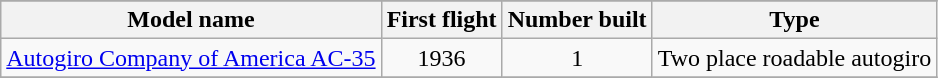<table class="wikitable sortable" align=center>
<tr>
</tr>
<tr>
<th>Model name</th>
<th>First flight</th>
<th>Number built</th>
<th>Type</th>
</tr>
<tr>
<td align=left><a href='#'>Autogiro Company of America AC-35</a></td>
<td align=center>1936</td>
<td align=center>1</td>
<td align=left>Two place roadable autogiro</td>
</tr>
<tr>
</tr>
</table>
